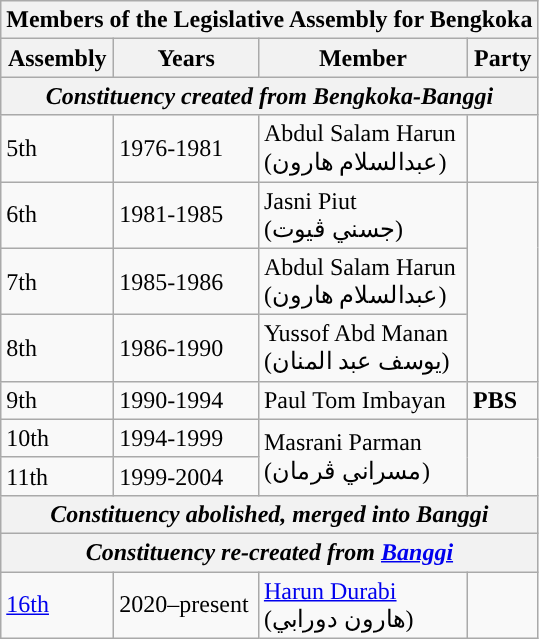<table class=wikitable>
<tr>
<th colspan="4">Members of the Legislative Assembly for Bengkoka</th>
</tr>
<tr>
<th>Assembly</th>
<th>Years</th>
<th>Member</th>
<th>Party</th>
</tr>
<tr>
<th colspan="4"><em>Constituency created from Bengkoka-Banggi</em></th>
</tr>
<tr>
<td>5th</td>
<td>1976-1981</td>
<td>Abdul Salam Harun <br> (عبدالسلام هارون)</td>
<td></td>
</tr>
<tr>
<td>6th</td>
<td>1981-1985</td>
<td>Jasni Piut <br>  (جسني ڤيوت)</td>
<td rowspan="3"></td>
</tr>
<tr>
<td>7th</td>
<td>1985-1986</td>
<td>Abdul Salam Harun <br> (عبدالسلام هارون)</td>
</tr>
<tr>
<td>8th</td>
<td>1986-1990</td>
<td>Yussof Abd Manan <br> (يوسف عبد المنان)</td>
</tr>
<tr>
<td>9th</td>
<td>1990-1994</td>
<td>Paul Tom Imbayan</td>
<td><strong>PBS</strong></td>
</tr>
<tr>
<td>10th</td>
<td>1994-1999</td>
<td rowspan="2">Masrani Parman <br>  (مسراني ڤرمان)</td>
<td rowspan="2"></td>
</tr>
<tr>
<td>11th</td>
<td>1999-2004</td>
</tr>
<tr>
<th colspan="4"><em>Constituency abolished, merged into Banggi</em></th>
</tr>
<tr>
<th colspan="4" align="center"><em>Constituency re-created from <a href='#'>Banggi</a></em></th>
</tr>
<tr>
<td><a href='#'>16th</a></td>
<td>2020–present</td>
<td><a href='#'>Harun Durabi</a><br>  (هارون دورابي)</td>
<td></td>
</tr>
</table>
